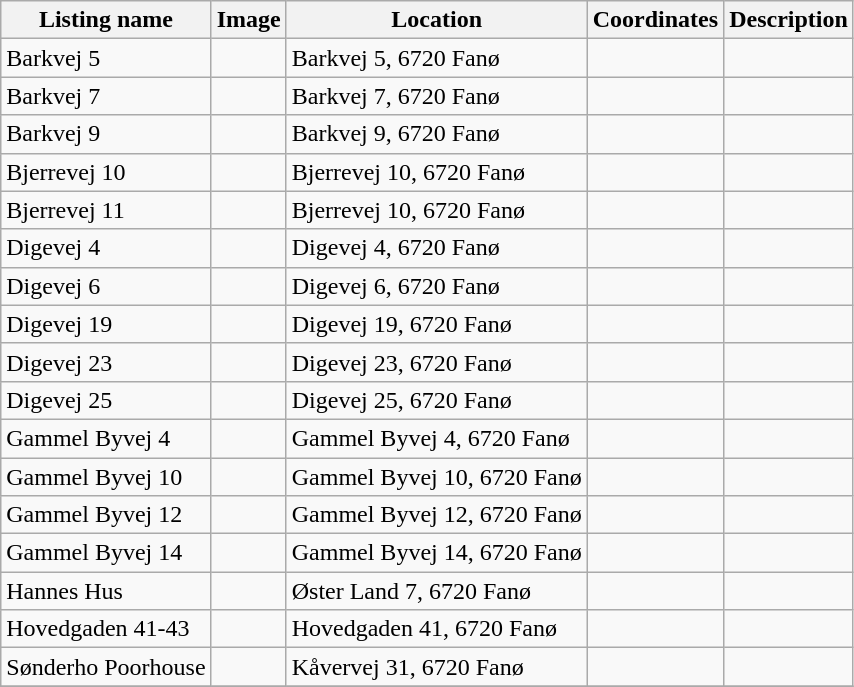<table class="wikitable sortable">
<tr>
<th>Listing name</th>
<th>Image</th>
<th>Location</th>
<th>Coordinates</th>
<th>Description</th>
</tr>
<tr>
<td>Barkvej 5</td>
<td></td>
<td>Barkvej 5, 6720 Fanø</td>
<td></td>
<td></td>
</tr>
<tr>
<td>Barkvej 7</td>
<td></td>
<td>Barkvej 7, 6720 Fanø</td>
<td></td>
<td></td>
</tr>
<tr>
<td>Barkvej 9</td>
<td></td>
<td>Barkvej 9, 6720 Fanø</td>
<td></td>
<td></td>
</tr>
<tr>
<td>Bjerrevej 10</td>
<td></td>
<td>Bjerrevej 10, 6720 Fanø</td>
<td></td>
<td></td>
</tr>
<tr>
<td>Bjerrevej 11</td>
<td></td>
<td>Bjerrevej 10, 6720 Fanø</td>
<td></td>
<td></td>
</tr>
<tr>
<td>Digevej 4</td>
<td></td>
<td>Digevej 4, 6720 Fanø</td>
<td></td>
<td></td>
</tr>
<tr>
<td>Digevej 6</td>
<td></td>
<td>Digevej 6, 6720 Fanø</td>
<td></td>
<td></td>
</tr>
<tr>
<td>Digevej 19</td>
<td></td>
<td>Digevej 19, 6720 Fanø</td>
<td></td>
<td></td>
</tr>
<tr>
<td>Digevej 23</td>
<td></td>
<td>Digevej 23, 6720 Fanø</td>
<td></td>
<td></td>
</tr>
<tr>
<td>Digevej 25</td>
<td></td>
<td>Digevej 25, 6720 Fanø</td>
<td></td>
<td></td>
</tr>
<tr>
<td>Gammel Byvej 4</td>
<td></td>
<td>Gammel Byvej 4, 6720 Fanø</td>
<td></td>
<td></td>
</tr>
<tr>
<td>Gammel Byvej 10</td>
<td></td>
<td>Gammel Byvej 10, 6720 Fanø</td>
<td></td>
<td></td>
</tr>
<tr>
<td>Gammel Byvej 12</td>
<td></td>
<td>Gammel Byvej 12, 6720 Fanø</td>
<td></td>
<td></td>
</tr>
<tr>
<td>Gammel Byvej 14</td>
<td></td>
<td>Gammel Byvej 14, 6720 Fanø</td>
<td></td>
<td></td>
</tr>
<tr>
<td>Hannes Hus</td>
<td></td>
<td>Øster Land 7, 6720 Fanø</td>
<td></td>
<td></td>
</tr>
<tr>
<td>Hovedgaden 41-43</td>
<td></td>
<td>Hovedgaden 41, 6720 Fanø</td>
<td></td>
<td></td>
</tr>
<tr>
<td>Sønderho Poorhouse</td>
<td></td>
<td>Kåvervej 31, 6720 Fanø</td>
<td></td>
<td></td>
</tr>
<tr>
</tr>
</table>
